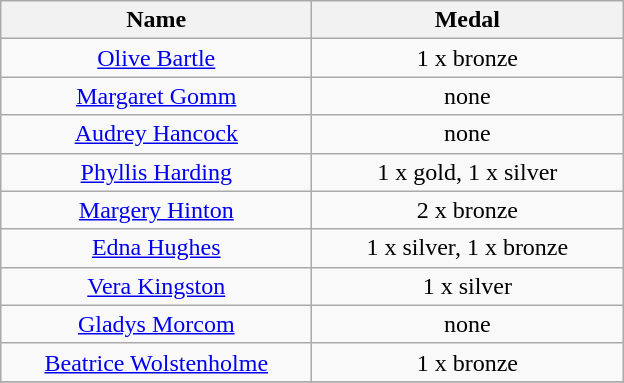<table class="wikitable" style="text-align: center">
<tr>
<th width=200>Name</th>
<th width=200>Medal</th>
</tr>
<tr>
<td><a href='#'>Olive Bartle</a></td>
<td>1 x bronze</td>
</tr>
<tr>
<td><a href='#'>Margaret Gomm</a></td>
<td>none</td>
</tr>
<tr>
<td><a href='#'>Audrey Hancock</a></td>
<td>none</td>
</tr>
<tr>
<td><a href='#'>Phyllis Harding</a></td>
<td>1 x gold, 1 x silver</td>
</tr>
<tr>
<td><a href='#'>Margery Hinton</a></td>
<td>2 x bronze</td>
</tr>
<tr>
<td><a href='#'>Edna Hughes</a></td>
<td>1 x silver, 1 x bronze</td>
</tr>
<tr>
<td><a href='#'>Vera Kingston</a></td>
<td>1 x silver</td>
</tr>
<tr>
<td><a href='#'>Gladys Morcom</a></td>
<td>none</td>
</tr>
<tr>
<td><a href='#'>Beatrice Wolstenholme</a></td>
<td>1 x bronze</td>
</tr>
<tr>
</tr>
</table>
